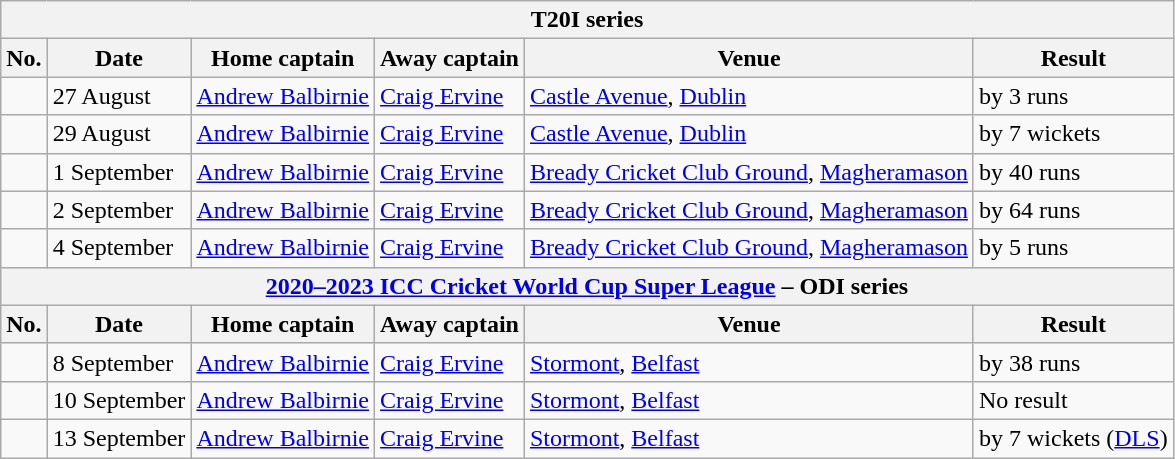<table class="wikitable">
<tr>
<th colspan="9">T20I series</th>
</tr>
<tr>
<th>No.</th>
<th>Date</th>
<th>Home captain</th>
<th>Away captain</th>
<th>Venue</th>
<th>Result</th>
</tr>
<tr>
<td></td>
<td>27 August</td>
<td><a href='#'>Andrew Balbirnie</a></td>
<td><a href='#'>Craig Ervine</a></td>
<td><a href='#'>Castle Avenue</a>, <a href='#'>Dublin</a></td>
<td> by 3 runs</td>
</tr>
<tr>
<td></td>
<td>29 August</td>
<td><a href='#'>Andrew Balbirnie</a></td>
<td><a href='#'>Craig Ervine</a></td>
<td><a href='#'>Castle Avenue</a>, <a href='#'>Dublin</a></td>
<td> by 7 wickets</td>
</tr>
<tr>
<td></td>
<td>1 September</td>
<td><a href='#'>Andrew Balbirnie</a></td>
<td><a href='#'>Craig Ervine</a></td>
<td><a href='#'>Bready Cricket Club Ground</a>, <a href='#'>Magheramason</a></td>
<td> by 40 runs</td>
</tr>
<tr>
<td></td>
<td>2 September</td>
<td><a href='#'>Andrew Balbirnie</a></td>
<td><a href='#'>Craig Ervine</a></td>
<td><a href='#'>Bready Cricket Club Ground</a>, <a href='#'>Magheramason</a></td>
<td> by 64 runs</td>
</tr>
<tr>
<td></td>
<td>4 September</td>
<td><a href='#'>Andrew Balbirnie</a></td>
<td><a href='#'>Craig Ervine</a></td>
<td><a href='#'>Bready Cricket Club Ground</a>, <a href='#'>Magheramason</a></td>
<td> by 5 runs</td>
</tr>
<tr>
<th colspan="9"><a href='#'>2020–2023 ICC Cricket World Cup Super League</a> – ODI series</th>
</tr>
<tr>
<th>No.</th>
<th>Date</th>
<th>Home captain</th>
<th>Away captain</th>
<th>Venue</th>
<th>Result</th>
</tr>
<tr>
<td></td>
<td>8 September</td>
<td><a href='#'>Andrew Balbirnie</a></td>
<td><a href='#'>Craig Ervine</a></td>
<td><a href='#'>Stormont</a>, <a href='#'>Belfast</a></td>
<td> by 38 runs</td>
</tr>
<tr>
<td></td>
<td>10 September</td>
<td><a href='#'>Andrew Balbirnie</a></td>
<td><a href='#'>Craig Ervine</a></td>
<td><a href='#'>Stormont</a>, <a href='#'>Belfast</a></td>
<td>No result</td>
</tr>
<tr>
<td></td>
<td>13 September</td>
<td><a href='#'>Andrew Balbirnie</a></td>
<td><a href='#'>Craig Ervine</a></td>
<td><a href='#'>Stormont</a>, <a href='#'>Belfast</a></td>
<td> by 7 wickets (<a href='#'>DLS</a>)</td>
</tr>
</table>
